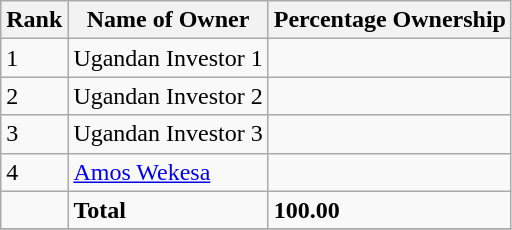<table class="wikitable sortable">
<tr>
<th>Rank</th>
<th>Name of Owner</th>
<th>Percentage Ownership</th>
</tr>
<tr>
<td>1</td>
<td>Ugandan Investor 1</td>
<td></td>
</tr>
<tr>
<td>2</td>
<td>Ugandan Investor 2</td>
<td></td>
</tr>
<tr>
<td>3</td>
<td>Ugandan Investor 3</td>
<td></td>
</tr>
<tr>
<td>4</td>
<td><a href='#'>Amos Wekesa</a></td>
<td></td>
</tr>
<tr>
<td></td>
<td><strong>Total</strong></td>
<td><strong>100.00</strong></td>
</tr>
<tr>
</tr>
</table>
